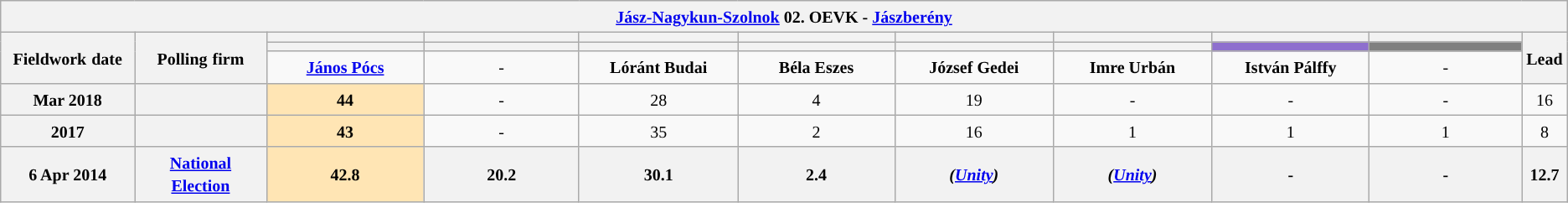<table class="wikitable mw-collapsible mw-collapsed" style="text-align:center">
<tr>
<th colspan="11" style="width: 980pt;"><small><a href='#'>Jász-Nagykun-Szolnok</a> 02. OEVK - <a href='#'>Jászberény</a></small></th>
</tr>
<tr>
<th rowspan="3" style="width: 80pt;"><small>Fieldwork</small> <small>date</small></th>
<th rowspan="3" style="width: 80pt;"><strong><small>Polling</small> <small>firm</small></strong></th>
<th style="width: 100pt;"><small></small></th>
<th style="width: 100pt;"><small> </small></th>
<th style="width: 100pt;"></th>
<th style="width: 100pt;"></th>
<th style="width: 100pt;"></th>
<th style="width: 100pt;"></th>
<th style="width: 100pt;"></th>
<th style="width: 100pt;"></th>
<th rowspan="3" style="width: 20pt;"><small>Lead</small></th>
</tr>
<tr>
<th style="color:inherit;background:"></th>
<th style="color:inherit;background:"></th>
<th style="color:inherit;background:"></th>
<th style="color:inherit;background:"></th>
<th style="color:inherit;background:"></th>
<th style="color:inherit;background:"></th>
<th style="color:inherit;background:#8E6FCE;"></th>
<th style="color:inherit;background:#808080;"></th>
</tr>
<tr>
<td><a href='#'><small><strong>János Pócs</strong></small></a></td>
<td><small>-</small></td>
<td><small><strong>Lóránt Budai</strong></small></td>
<td><small><strong>Béla Eszes</strong></small></td>
<td><small><strong>József Gedei</strong></small></td>
<td><small><strong>Imre Urbán</strong></small></td>
<td><small><strong>István Pálffy</strong></small></td>
<td><small>-</small></td>
</tr>
<tr>
<th><small>Mar 2018</small></th>
<th><small></small></th>
<td style="background:#FFE5B4"><small><strong>44</strong></small></td>
<td><small>-</small></td>
<td><small>28</small></td>
<td><small>4</small></td>
<td><small>19</small></td>
<td><small>-</small></td>
<td><small>-</small></td>
<td><small>-</small></td>
<td style="background:"><small>16</small></td>
</tr>
<tr>
<th><small>2017</small></th>
<th><small></small></th>
<td style="background:#FFE5B4"><small><strong>43</strong></small></td>
<td><small>-</small></td>
<td><small>35</small></td>
<td><small>2</small></td>
<td><small>16</small></td>
<td><small>1</small></td>
<td><small>1</small></td>
<td><small>1</small></td>
<td style="background:"><small>8</small></td>
</tr>
<tr>
<th><small>6 Apr 2014</small></th>
<th><a href='#'><small>National Election</small></a></th>
<th style="background:#FFE5B4"><small><strong>42.8</strong></small></th>
<th><small>20.2</small></th>
<th><small>30.1</small></th>
<th><small>2.4</small></th>
<th><small><em>(<a href='#'>Unity</a>)</em></small></th>
<th><small><em>(<a href='#'>Unity</a>)</em></small></th>
<th><small>-</small></th>
<th><small>-</small></th>
<th style="background:"><small>12.7</small></th>
</tr>
</table>
